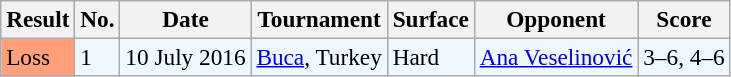<table class="sortable wikitable" style=font-size:97%>
<tr>
<th>Result</th>
<th>No.</th>
<th>Date</th>
<th>Tournament</th>
<th>Surface</th>
<th>Opponent</th>
<th>Score</th>
</tr>
<tr style="background:#f0f8ff;">
<td style="background:#ffa07a;">Loss</td>
<td>1</td>
<td>10 July 2016</td>
<td><a href='#'>Buca</a>, Turkey</td>
<td>Hard</td>
<td> <a href='#'>Ana Veselinović</a></td>
<td>3–6, 4–6</td>
</tr>
</table>
